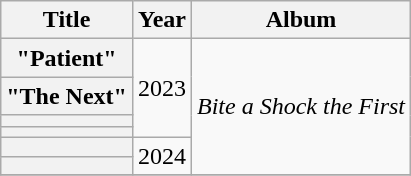<table class="wikitable plainrowheaders" style="text-align:center;">
<tr>
<th scope="col">Title</th>
<th scope="col">Year</th>
<th scope="col">Album</th>
</tr>
<tr>
<th scope="row">"Patient"</th>
<td rowspan="4">2023</td>
<td rowspan="6"><em>Bite a Shock the First</em></td>
</tr>
<tr>
<th scope="row">"The Next"</th>
</tr>
<tr>
<th scope="row"></th>
</tr>
<tr>
<th scope="row"></th>
</tr>
<tr>
<th scope="row"></th>
<td rowspan="2">2024</td>
</tr>
<tr>
<th scope="row"></th>
</tr>
<tr>
</tr>
</table>
